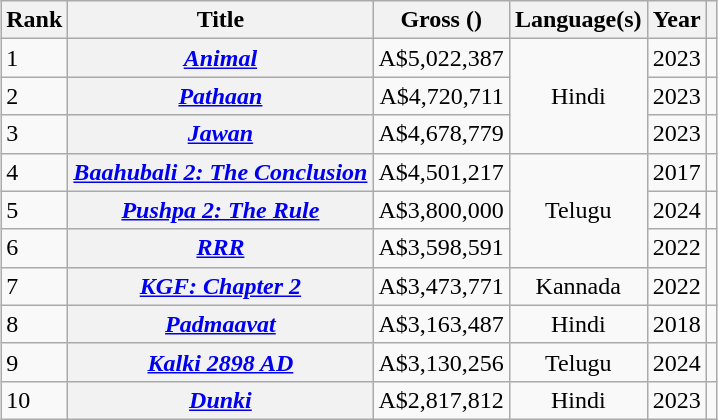<table class="wikitable sortable plainrowheaders" style="margin:auto; margin:auto;">
<tr>
<th>Rank</th>
<th>Title</th>
<th>Gross ()</th>
<th>Language(s)</th>
<th>Year</th>
<th class="unsortable"></th>
</tr>
<tr>
<td>1</td>
<th scope="row"><em><a href='#'>Animal</a></em></th>
<td align="right">A$5,022,387</td>
<td rowspan="3" style="text-align:center;">Hindi</td>
<td style="text-align:center;">2023</td>
<td style="text-align:center;"></td>
</tr>
<tr>
<td>2</td>
<th scope="row"><em><a href='#'>Pathaan</a></em></th>
<td align="right">A$4,720,711</td>
<td style="text-align:center;">2023</td>
<td style="text-align:center;"></td>
</tr>
<tr>
<td>3</td>
<th scope="row"><em><a href='#'>Jawan</a></em></th>
<td align="right">A$4,678,779</td>
<td style="text-align:center;">2023</td>
<td style="text-align:center;"></td>
</tr>
<tr>
<td>4</td>
<th scope="row"><em><a href='#'>Baahubali 2: The Conclusion</a></em></th>
<td align="right">A$4,501,217</td>
<td rowspan="3" style="text-align:center;">Telugu</td>
<td style="text-align:center;">2017</td>
<td style="text-align:center;"></td>
</tr>
<tr>
<td>5</td>
<th scope="row"><em><a href='#'>Pushpa 2: The Rule</a></em></th>
<td align="right">A$3,800,000</td>
<td style="text-align:center;">2024</td>
<td style="text-align:center;"></td>
</tr>
<tr>
<td>6</td>
<th scope="row"><em><a href='#'>RRR</a></em></th>
<td align="right">A$3,598,591</td>
<td style="text-align:center;">2022</td>
<td rowspan="2"></td>
</tr>
<tr>
<td>7</td>
<th scope="row"><em><a href='#'>KGF: Chapter 2</a></em></th>
<td align="right">A$3,473,771</td>
<td style="text-align:center;">Kannada</td>
<td style="text-align:center;">2022</td>
</tr>
<tr>
<td>8</td>
<th scope="row"><em><a href='#'>Padmaavat</a></em></th>
<td align="right">A$3,163,487</td>
<td style="text-align:center;">Hindi</td>
<td style="text-align:center;">2018</td>
<td style="text-align:center;"></td>
</tr>
<tr>
<td>9</td>
<th scope="row"><em><a href='#'>Kalki 2898 AD</a></em></th>
<td align="right">A$3,130,256</td>
<td style="text-align:center;">Telugu</td>
<td style="text-align:center;">2024</td>
<td style="text-align:center;"></td>
</tr>
<tr>
<td>10</td>
<th scope="row"><em><a href='#'>Dunki</a></em></th>
<td align="right">A$2,817,812</td>
<td style="text-align:center;">Hindi</td>
<td style="text-align:center;">2023</td>
<td style="text-align:center;"></td>
</tr>
</table>
